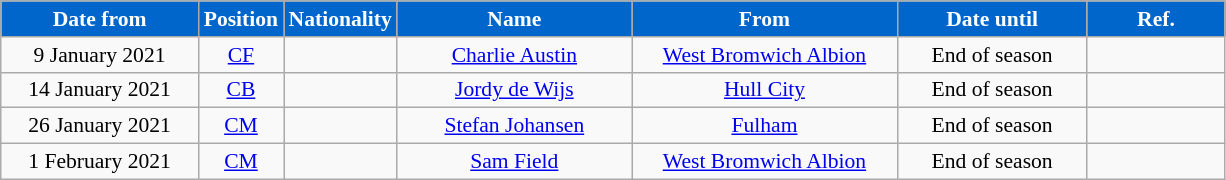<table class="wikitable" style="text-align:center; font-size:90%; ">
<tr>
<th style="background:#0066CC; color:#FFFFFF; width:125px;">Date from</th>
<th style="background:#0066CC; color:#FFFFFF; width:50px;">Position</th>
<th style="background:#0066CC; color:#FFFFFF; width:50px;">Nationality</th>
<th style="background:#0066CC; color:#FFFFFF; width:150px;">Name</th>
<th style="background:#0066CC; color:#FFFFFF; width:170px;">From</th>
<th style="background:#0066CC; color:#FFFFFF; width:120px;">Date until</th>
<th style="background:#0066CC; color:#FFFFFF; width:85px;">Ref.</th>
</tr>
<tr>
<td>9 January 2021</td>
<td><a href='#'>CF</a></td>
<td></td>
<td><a href='#'>Charlie Austin</a></td>
<td> <a href='#'>West Bromwich Albion</a></td>
<td>End of season</td>
<td></td>
</tr>
<tr>
<td>14 January 2021</td>
<td><a href='#'>CB</a></td>
<td></td>
<td><a href='#'>Jordy de Wijs</a></td>
<td> <a href='#'>Hull City</a></td>
<td>End of season</td>
<td></td>
</tr>
<tr>
<td>26 January 2021</td>
<td><a href='#'>CM</a></td>
<td></td>
<td><a href='#'>Stefan Johansen</a></td>
<td> <a href='#'>Fulham</a></td>
<td>End of season</td>
<td></td>
</tr>
<tr>
<td>1 February 2021</td>
<td><a href='#'>CM</a></td>
<td></td>
<td><a href='#'>Sam Field</a></td>
<td> <a href='#'>West Bromwich Albion</a></td>
<td>End of season</td>
<td></td>
</tr>
</table>
